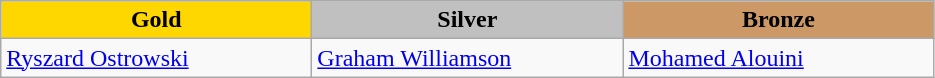<table class="wikitable" style="text-align:left">
<tr align="center">
<td width=200 bgcolor=gold><strong>Gold</strong></td>
<td width=200 bgcolor=silver><strong>Silver</strong></td>
<td width=200 bgcolor=CC9966><strong>Bronze</strong></td>
</tr>
<tr>
<td><a href='#'>Ryszard Ostrowski</a><br><em></em></td>
<td><a href='#'>Graham Williamson</a><br><em></em></td>
<td><a href='#'>Mohamed Alouini</a><br><em></em></td>
</tr>
</table>
